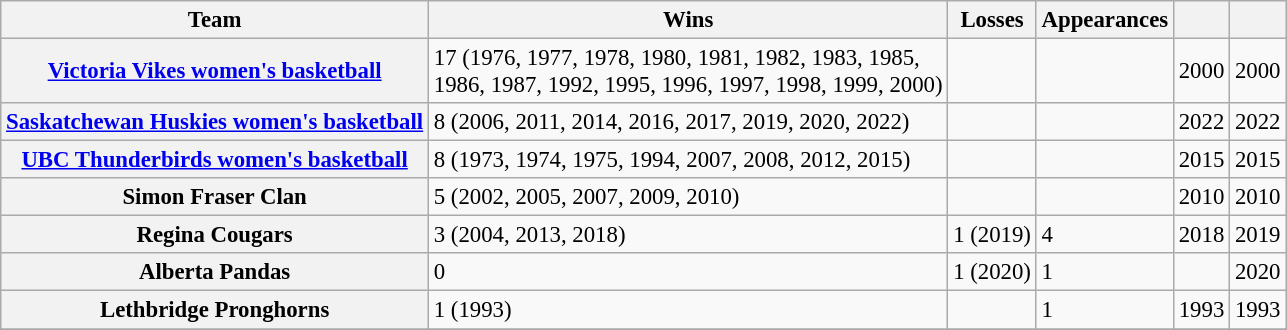<table class="wikitable sortable"  style="font-size: 95%">
<tr>
<th>Team</th>
<th>Wins</th>
<th>Losses</th>
<th>Appearances</th>
<th></th>
<th></th>
</tr>
<tr>
<th align="center"><a href='#'>Victoria Vikes women's basketball</a></th>
<td>17 (1976, 1977, 1978, 1980, 1981, 1982, 1983, 1985,<br>1986, 1987, 1992, 1995, 1996, 1997, 1998, 1999, 2000)</td>
<td></td>
<td></td>
<td>2000</td>
<td>2000</td>
</tr>
<tr>
<th align="center"><a href='#'>Saskatchewan Huskies women's basketball</a></th>
<td>8 (2006, 2011, 2014, 2016, 2017, 2019, 2020, 2022)</td>
<td></td>
<td></td>
<td>2022</td>
<td>2022</td>
</tr>
<tr>
<th align="center"><a href='#'>UBC Thunderbirds women's basketball</a></th>
<td>8 (1973, 1974, 1975, 1994, 2007, 2008, 2012, 2015)</td>
<td></td>
<td></td>
<td>2015</td>
<td>2015</td>
</tr>
<tr>
<th align="center">Simon Fraser Clan</th>
<td>5 (2002, 2005, 2007, 2009, 2010)</td>
<td></td>
<td></td>
<td>2010</td>
<td>2010</td>
</tr>
<tr>
<th align="center">Regina Cougars</th>
<td>3 (2004, 2013, 2018)</td>
<td>1 (2019)</td>
<td>4</td>
<td>2018</td>
<td>2019</td>
</tr>
<tr>
<th align="center">Alberta Pandas</th>
<td>0</td>
<td>1 (2020)</td>
<td>1</td>
<td></td>
<td>2020</td>
</tr>
<tr>
<th align="center">Lethbridge Pronghorns</th>
<td>1 (1993)</td>
<td></td>
<td>1</td>
<td>1993</td>
<td>1993</td>
</tr>
<tr>
</tr>
</table>
